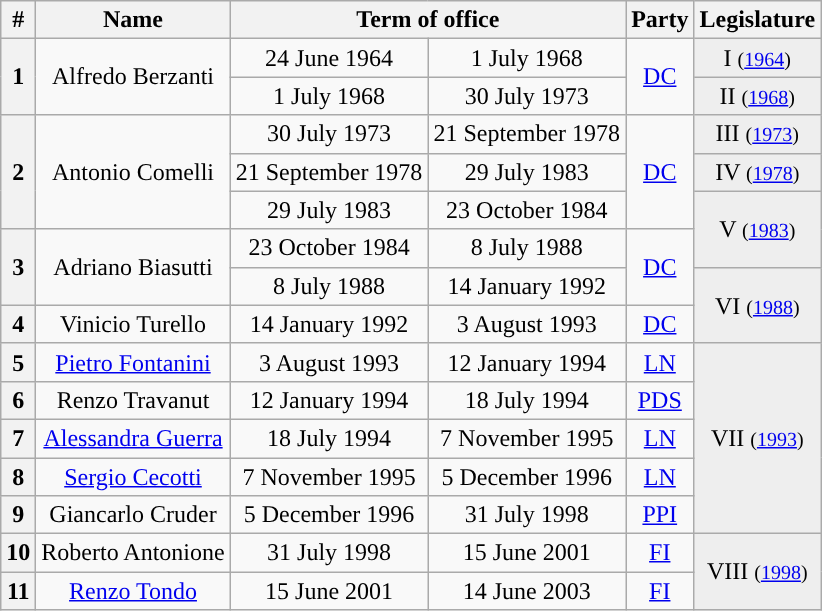<table class="wikitable" style="text-align:center; border:1px #AAAAFF solid">
<tr>
<th>#</th>
<th>Name</th>
<th colspan=2>Term of office</th>
<th>Party</th>
<th>Legislature</th>
</tr>
<tr>
<th rowspan=2 style="background:">1</th>
<td rowspan=2>Alfredo Berzanti</td>
<td>24 June 1964</td>
<td>1 July 1968</td>
<td rowspan=2><a href='#'>DC</a></td>
<td rowspan=1 bgcolor=#EEEEEE>I <small>(<a href='#'>1964</a>)</small></td>
</tr>
<tr>
<td>1 July 1968</td>
<td>30 July 1973</td>
<td rowspan=1 bgcolor=#EEEEEE>II <small>(<a href='#'>1968</a>)</small></td>
</tr>
<tr>
<th rowspan=3 style="background:">2</th>
<td rowspan=3>Antonio Comelli</td>
<td>30 July 1973</td>
<td>21 September 1978</td>
<td rowspan=3><a href='#'>DC</a></td>
<td rowspan=1 bgcolor=#EEEEEE>III <small>(<a href='#'>1973</a>)</small></td>
</tr>
<tr>
<td>21 September 1978</td>
<td>29 July 1983</td>
<td rowspan=1 bgcolor=#EEEEEE>IV <small>(<a href='#'>1978</a>)</small></td>
</tr>
<tr>
<td>29 July 1983</td>
<td>23 October 1984</td>
<td rowspan=2 bgcolor=#EEEEEE>V <small>(<a href='#'>1983</a>)</small></td>
</tr>
<tr>
<th rowspan=2 style="background:">3</th>
<td rowspan=2>Adriano Biasutti</td>
<td>23 October 1984</td>
<td>8 July 1988</td>
<td rowspan=2><a href='#'>DC</a></td>
</tr>
<tr>
<td>8 July 1988</td>
<td>14 January 1992</td>
<td rowspan=2 bgcolor=#EEEEEE>VI <small>(<a href='#'>1988</a>)</small></td>
</tr>
<tr>
<th rowspan=1 style="background:">4</th>
<td>Vinicio Turello</td>
<td>14 January 1992</td>
<td>3 August 1993</td>
<td><a href='#'>DC</a></td>
</tr>
<tr>
<th rowspan=1 style="background:">5</th>
<td><a href='#'>Pietro Fontanini</a></td>
<td>3 August 1993</td>
<td>12 January 1994</td>
<td><a href='#'>LN</a></td>
<td rowspan=5 bgcolor=#EEEEEE>VII <small>(<a href='#'>1993</a>)</small></td>
</tr>
<tr>
<th rowspan=1 style="background:">6</th>
<td>Renzo Travanut</td>
<td>12 January 1994</td>
<td>18 July 1994</td>
<td><a href='#'>PDS</a></td>
</tr>
<tr>
<th rowspan=1 style="background:">7</th>
<td><a href='#'>Alessandra Guerra</a></td>
<td>18 July 1994</td>
<td>7 November 1995</td>
<td><a href='#'>LN</a></td>
</tr>
<tr>
<th rowspan=1 style="background:">8</th>
<td><a href='#'>Sergio Cecotti</a></td>
<td>7 November 1995</td>
<td>5 December 1996</td>
<td><a href='#'>LN</a></td>
</tr>
<tr>
<th rowspan=1 style="background:">9</th>
<td>Giancarlo Cruder</td>
<td>5 December 1996</td>
<td>31 July 1998</td>
<td><a href='#'>PPI</a></td>
</tr>
<tr>
<th rowspan=1 style="background:">10</th>
<td>Roberto Antonione</td>
<td>31 July 1998</td>
<td>15 June 2001</td>
<td><a href='#'>FI</a></td>
<td rowspan=2 bgcolor=#EEEEEE>VIII <small>(<a href='#'>1998</a>)</small></td>
</tr>
<tr>
<th rowspan=1 style="background:">11</th>
<td><a href='#'>Renzo Tondo</a></td>
<td>15 June 2001</td>
<td>14 June 2003</td>
<td><a href='#'>FI</a></td>
</tr>
</table>
